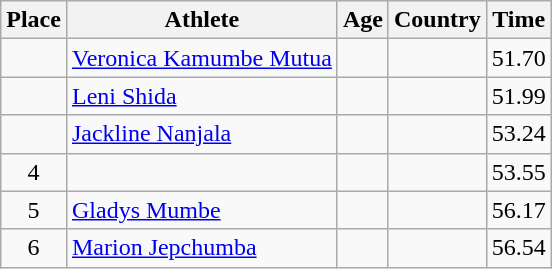<table class="wikitable mw-datatable sortable">
<tr>
<th>Place</th>
<th>Athlete</th>
<th>Age</th>
<th>Country</th>
<th>Time</th>
</tr>
<tr>
<td align=center></td>
<td><a href='#'>Veronica Kamumbe Mutua</a></td>
<td></td>
<td></td>
<td>51.70</td>
</tr>
<tr>
<td align=center></td>
<td><a href='#'>Leni Shida</a></td>
<td></td>
<td></td>
<td>51.99</td>
</tr>
<tr>
<td align=center></td>
<td><a href='#'>Jackline Nanjala</a></td>
<td></td>
<td></td>
<td>53.24</td>
</tr>
<tr>
<td align=center>4</td>
<td></td>
<td></td>
<td></td>
<td>53.55</td>
</tr>
<tr>
<td align=center>5</td>
<td><a href='#'>Gladys Mumbe</a></td>
<td></td>
<td></td>
<td>56.17</td>
</tr>
<tr>
<td align=center>6</td>
<td><a href='#'>Marion Jepchumba</a></td>
<td></td>
<td></td>
<td>56.54</td>
</tr>
</table>
